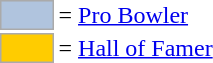<table>
<tr>
<td style="background-color:lightsteelblue; border:1px solid #aaaaaa; width:2em;"></td>
<td>= <a href='#'>Pro Bowler</a></td>
</tr>
<tr>
<td style="background-color:#FFCC00; border:1px solid #aaaaaa; width:2em;"></td>
<td>= <a href='#'>Hall of Famer</a></td>
</tr>
</table>
